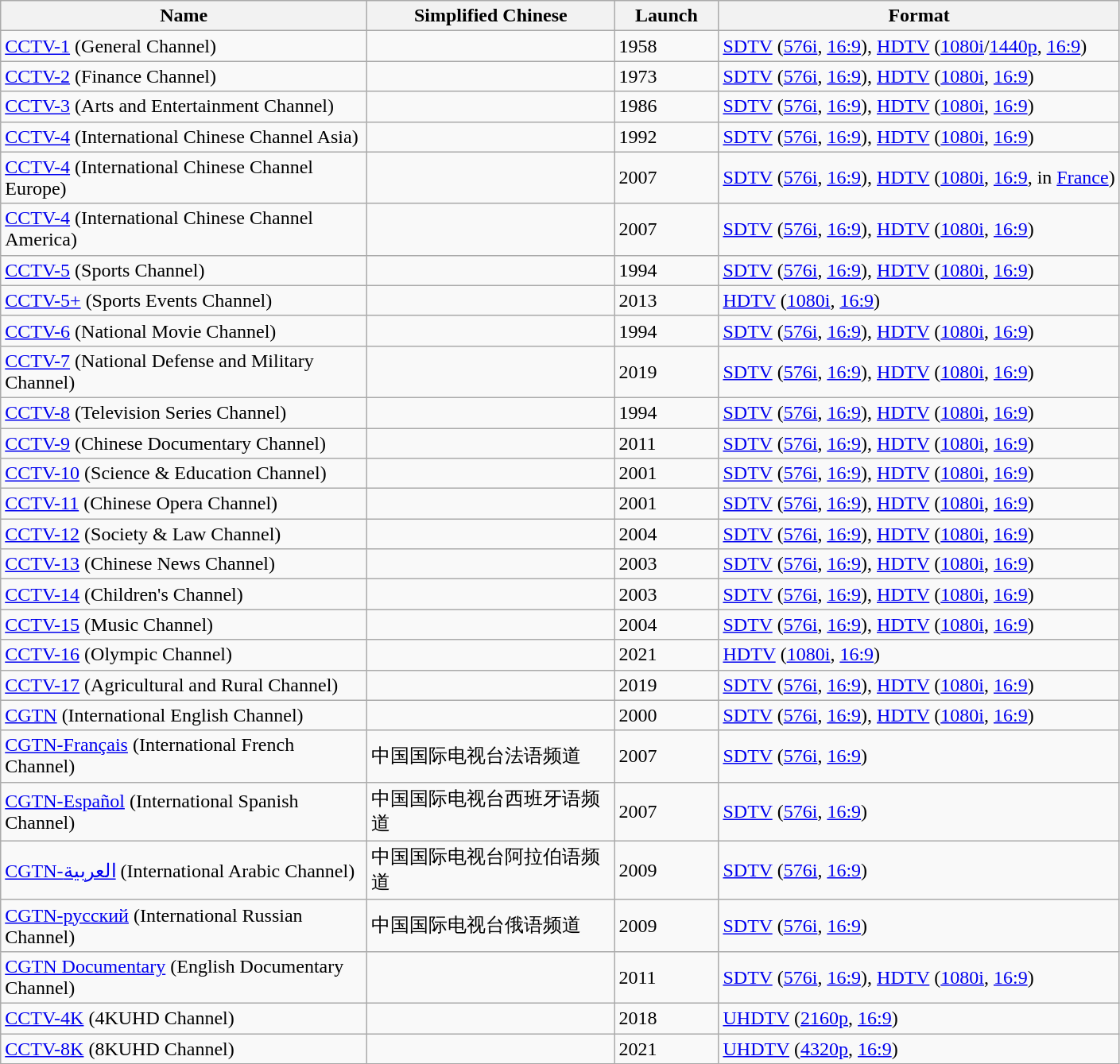<table class="wikitable sortable">
<tr>
<th width="300">Name</th>
<th width="200">Simplified Chinese</th>
<th width="80">Launch</th>
<th>Format</th>
</tr>
<tr>
<td><a href='#'>CCTV-1</a> (General Channel)</td>
<td></td>
<td>1958</td>
<td><a href='#'>SDTV</a> (<a href='#'>576i</a>, <a href='#'>16:9</a>), <a href='#'>HDTV</a> (<a href='#'>1080i</a>/<a href='#'>1440p</a>, <a href='#'>16:9</a>)</td>
</tr>
<tr>
<td><a href='#'>CCTV-2</a> (Finance Channel)</td>
<td></td>
<td>1973</td>
<td><a href='#'>SDTV</a> (<a href='#'>576i</a>, <a href='#'>16:9</a>), <a href='#'>HDTV</a> (<a href='#'>1080i</a>, <a href='#'>16:9</a>)</td>
</tr>
<tr>
<td><a href='#'>CCTV-3</a> (Arts and Entertainment Channel)</td>
<td></td>
<td>1986</td>
<td><a href='#'>SDTV</a> (<a href='#'>576i</a>, <a href='#'>16:9</a>), <a href='#'>HDTV</a> (<a href='#'>1080i</a>, <a href='#'>16:9</a>)</td>
</tr>
<tr>
<td><a href='#'>CCTV-4</a> (International Chinese Channel Asia)</td>
<td></td>
<td>1992</td>
<td><a href='#'>SDTV</a> (<a href='#'>576i</a>, <a href='#'>16:9</a>), <a href='#'>HDTV</a> (<a href='#'>1080i</a>, <a href='#'>16:9</a>)</td>
</tr>
<tr>
<td><a href='#'>CCTV-4</a> (International Chinese Channel Europe)</td>
<td></td>
<td>2007</td>
<td><a href='#'>SDTV</a> (<a href='#'>576i</a>, <a href='#'>16:9</a>), <a href='#'>HDTV</a> (<a href='#'>1080i</a>, <a href='#'>16:9</a>, in <a href='#'>France</a>)</td>
</tr>
<tr>
<td><a href='#'>CCTV-4</a> (International Chinese Channel America)</td>
<td></td>
<td>2007</td>
<td><a href='#'>SDTV</a> (<a href='#'>576i</a>, <a href='#'>16:9</a>), <a href='#'>HDTV</a> (<a href='#'>1080i</a>, <a href='#'>16:9</a>)</td>
</tr>
<tr>
<td><a href='#'>CCTV-5</a> (Sports Channel)</td>
<td></td>
<td>1994</td>
<td><a href='#'>SDTV</a> (<a href='#'>576i</a>, <a href='#'>16:9</a>), <a href='#'>HDTV</a> (<a href='#'>1080i</a>, <a href='#'>16:9</a>)</td>
</tr>
<tr>
<td><a href='#'>CCTV-5+</a> (Sports Events Channel)</td>
<td></td>
<td>2013</td>
<td><a href='#'>HDTV</a> (<a href='#'>1080i</a>, <a href='#'>16:9</a>)</td>
</tr>
<tr>
<td><a href='#'>CCTV-6</a> (National Movie Channel)</td>
<td></td>
<td>1994</td>
<td><a href='#'>SDTV</a> (<a href='#'>576i</a>, <a href='#'>16:9</a>), <a href='#'>HDTV</a> (<a href='#'>1080i</a>, <a href='#'>16:9</a>)</td>
</tr>
<tr>
<td><a href='#'>CCTV-7</a> (National Defense and Military Channel)</td>
<td></td>
<td>2019</td>
<td><a href='#'>SDTV</a> (<a href='#'>576i</a>, <a href='#'>16:9</a>), <a href='#'>HDTV</a> (<a href='#'>1080i</a>, <a href='#'>16:9</a>)</td>
</tr>
<tr>
<td><a href='#'>CCTV-8</a> (Television Series Channel)</td>
<td></td>
<td>1994</td>
<td><a href='#'>SDTV</a> (<a href='#'>576i</a>, <a href='#'>16:9</a>), <a href='#'>HDTV</a> (<a href='#'>1080i</a>, <a href='#'>16:9</a>)</td>
</tr>
<tr>
<td><a href='#'>CCTV-9</a> (Chinese Documentary Channel)</td>
<td></td>
<td>2011</td>
<td><a href='#'>SDTV</a> (<a href='#'>576i</a>, <a href='#'>16:9</a>), <a href='#'>HDTV</a> (<a href='#'>1080i</a>, <a href='#'>16:9</a>)</td>
</tr>
<tr>
<td><a href='#'>CCTV-10</a> (Science & Education Channel)</td>
<td></td>
<td>2001</td>
<td><a href='#'>SDTV</a> (<a href='#'>576i</a>, <a href='#'>16:9</a>), <a href='#'>HDTV</a> (<a href='#'>1080i</a>, <a href='#'>16:9</a>)</td>
</tr>
<tr>
<td><a href='#'>CCTV-11</a> (Chinese Opera Channel)</td>
<td></td>
<td>2001</td>
<td><a href='#'>SDTV</a> (<a href='#'>576i</a>, <a href='#'>16:9</a>), <a href='#'>HDTV</a> (<a href='#'>1080i</a>, <a href='#'>16:9</a>)</td>
</tr>
<tr>
<td><a href='#'>CCTV-12</a> (Society & Law Channel)</td>
<td></td>
<td>2004</td>
<td><a href='#'>SDTV</a> (<a href='#'>576i</a>, <a href='#'>16:9</a>), <a href='#'>HDTV</a> (<a href='#'>1080i</a>, <a href='#'>16:9</a>)</td>
</tr>
<tr>
<td><a href='#'>CCTV-13</a> (Chinese News Channel)</td>
<td></td>
<td>2003</td>
<td><a href='#'>SDTV</a> (<a href='#'>576i</a>, <a href='#'>16:9</a>), <a href='#'>HDTV</a> (<a href='#'>1080i</a>, <a href='#'>16:9</a>)</td>
</tr>
<tr>
<td><a href='#'>CCTV-14</a> (Children's Channel)</td>
<td></td>
<td>2003</td>
<td><a href='#'>SDTV</a> (<a href='#'>576i</a>, <a href='#'>16:9</a>), <a href='#'>HDTV</a> (<a href='#'>1080i</a>, <a href='#'>16:9</a>)</td>
</tr>
<tr>
<td><a href='#'>CCTV-15</a> (Music Channel)</td>
<td></td>
<td>2004</td>
<td><a href='#'>SDTV</a> (<a href='#'>576i</a>, <a href='#'>16:9</a>), <a href='#'>HDTV</a> (<a href='#'>1080i</a>, <a href='#'>16:9</a>)</td>
</tr>
<tr>
<td><a href='#'>CCTV-16</a> (Olympic Channel)</td>
<td></td>
<td>2021</td>
<td><a href='#'>HDTV</a> (<a href='#'>1080i</a>, <a href='#'>16:9</a>)</td>
</tr>
<tr>
<td><a href='#'>CCTV-17</a> (Agricultural and Rural Channel)</td>
<td></td>
<td>2019</td>
<td><a href='#'>SDTV</a> (<a href='#'>576i</a>, <a href='#'>16:9</a>), <a href='#'>HDTV</a> (<a href='#'>1080i</a>, <a href='#'>16:9</a>)</td>
</tr>
<tr>
<td><a href='#'>CGTN</a> (International English Channel)</td>
<td></td>
<td>2000</td>
<td><a href='#'>SDTV</a> (<a href='#'>576i</a>, <a href='#'>16:9</a>), <a href='#'>HDTV</a> (<a href='#'>1080i</a>, <a href='#'>16:9</a>)</td>
</tr>
<tr>
<td><a href='#'>CGTN-Français</a> (International French Channel)</td>
<td>中国国际电视台法语频道</td>
<td>2007</td>
<td><a href='#'>SDTV</a> (<a href='#'>576i</a>, <a href='#'>16:9</a>)</td>
</tr>
<tr>
<td><a href='#'>CGTN-Español</a> (International Spanish Channel)</td>
<td>中国国际电视台西班牙语频道</td>
<td>2007</td>
<td><a href='#'>SDTV</a> (<a href='#'>576i</a>, <a href='#'>16:9</a>)</td>
</tr>
<tr>
<td><a href='#'>CGTN-العربية</a> (International Arabic Channel)</td>
<td>中国国际电视台阿拉伯语频道</td>
<td>2009</td>
<td><a href='#'>SDTV</a> (<a href='#'>576i</a>, <a href='#'>16:9</a>)</td>
</tr>
<tr>
<td><a href='#'>CGTN-русский</a> (International Russian Channel)</td>
<td>中国国际电视台俄语频道</td>
<td>2009</td>
<td><a href='#'>SDTV</a> (<a href='#'>576i</a>, <a href='#'>16:9</a>)</td>
</tr>
<tr>
<td><a href='#'>CGTN Documentary</a> (English Documentary Channel)</td>
<td></td>
<td>2011</td>
<td><a href='#'>SDTV</a> (<a href='#'>576i</a>, <a href='#'>16:9</a>), <a href='#'>HDTV</a> (<a href='#'>1080i</a>, <a href='#'>16:9</a>)</td>
</tr>
<tr>
<td><a href='#'>CCTV-4K</a> (4KUHD Channel)</td>
<td></td>
<td>2018</td>
<td><a href='#'>UHDTV</a> (<a href='#'>2160p</a>, <a href='#'>16:9</a>)</td>
</tr>
<tr>
<td><a href='#'>CCTV-8K</a> (8KUHD Channel)</td>
<td></td>
<td>2021</td>
<td><a href='#'>UHDTV</a> (<a href='#'>4320p</a>, <a href='#'>16:9</a>)</td>
</tr>
</table>
